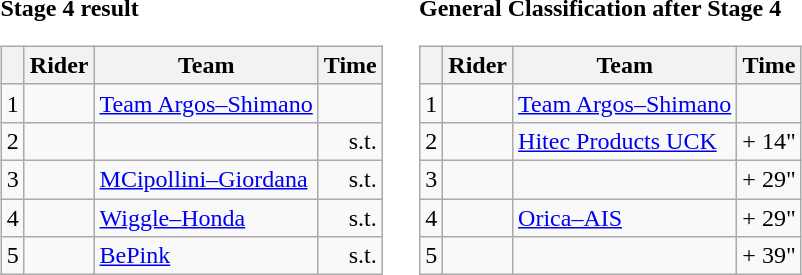<table>
<tr>
<td><strong>Stage 4 result</strong><br><table class="wikitable">
<tr>
<th></th>
<th>Rider</th>
<th>Team</th>
<th>Time</th>
</tr>
<tr>
<td>1</td>
<td></td>
<td><a href='#'>Team Argos–Shimano</a></td>
<td align="right"></td>
</tr>
<tr>
<td>2</td>
<td></td>
<td></td>
<td align="right">s.t.</td>
</tr>
<tr>
<td>3</td>
<td></td>
<td><a href='#'>MCipollini–Giordana</a></td>
<td align="right">s.t.</td>
</tr>
<tr>
<td>4</td>
<td></td>
<td><a href='#'>Wiggle–Honda</a></td>
<td align="right">s.t.</td>
</tr>
<tr>
<td>5</td>
<td></td>
<td><a href='#'>BePink</a></td>
<td align="right">s.t.</td>
</tr>
</table>
</td>
<td></td>
<td><strong>General Classification after Stage 4</strong><br><table class="wikitable">
<tr>
<th></th>
<th>Rider</th>
<th>Team</th>
<th>Time</th>
</tr>
<tr>
<td>1</td>
<td></td>
<td><a href='#'>Team Argos–Shimano</a></td>
<td align="right"></td>
</tr>
<tr>
<td>2</td>
<td></td>
<td><a href='#'>Hitec Products UCK</a></td>
<td align="right">+ 14"</td>
</tr>
<tr>
<td>3</td>
<td></td>
<td></td>
<td align="right">+ 29"</td>
</tr>
<tr>
<td>4</td>
<td></td>
<td><a href='#'>Orica–AIS</a></td>
<td align="right">+ 29"</td>
</tr>
<tr>
<td>5</td>
<td></td>
<td></td>
<td align="right">+ 39"</td>
</tr>
</table>
</td>
</tr>
</table>
